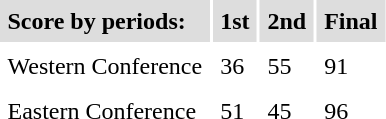<table cellpadding=5>
<tr style="background: #dddddd">
<td><strong>Score by periods:</strong></td>
<td><strong>1st</strong></td>
<td><strong>2nd</strong></td>
<td><strong>Final</strong></td>
</tr>
<tr>
<td>Western Conference</td>
<td>36</td>
<td>55</td>
<td>91</td>
</tr>
<tr>
<td>Eastern Conference</td>
<td>51</td>
<td>45</td>
<td>96</td>
</tr>
<tr>
</tr>
</table>
